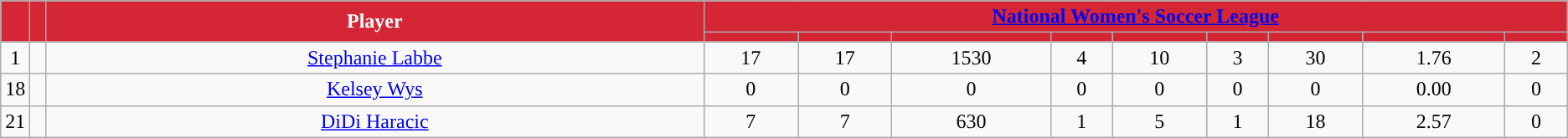<table class="wikitable" style="text-align:center;">
<tr>
<td rowspan="2"  style="color:white; background:#D52635; width:1%; text-align:center;"><strong></strong></td>
<td rowspan="2"  style="color:white; background:#D52635; width:1%; text-align:center;"><strong></strong></td>
<td rowspan="2"  style="color:white; background:#D52635; width:42%; text-align:center;"><strong>Player</strong></td>
<td colspan="9" style="color:white; background:#D52635; text-align:center;"><strong><a href='#'>National Women's Soccer League</a></strong></td>
</tr>
<tr>
<th style="color:white; background:#D52635; width=60"></th>
<th style="color:white; background:#D52635; width=60"></th>
<th style="color:white; background:#D52635; width=60"></th>
<th style="color:white; background:#D52635; width=60"></th>
<th style="color:white; background:#D52635; width=60"></th>
<th style="color:white; background:#D52635; width=60"></th>
<th style="color:white; background:#D52635; width=60"></th>
<th style="color:white; background:#D52635; width=60"></th>
<th style="color:white; background:#D52635; width=60"></th>
</tr>
<tr>
<td>1</td>
<td></td>
<td><a href='#'>Stephanie Labbe</a></td>
<td>17</td>
<td>17</td>
<td>1530</td>
<td>4</td>
<td>10</td>
<td>3</td>
<td>30</td>
<td>1.76</td>
<td>2</td>
</tr>
<tr>
<td>18</td>
<td></td>
<td><a href='#'>Kelsey Wys</a></td>
<td>0</td>
<td>0</td>
<td>0</td>
<td>0</td>
<td>0</td>
<td>0</td>
<td>0</td>
<td>0.00</td>
<td>0</td>
</tr>
<tr>
<td>21</td>
<td></td>
<td><a href='#'>DiDi Haracic</a></td>
<td>7</td>
<td>7</td>
<td>630</td>
<td>1</td>
<td>5</td>
<td>1</td>
<td>18</td>
<td>2.57</td>
<td>0</td>
</tr>
</table>
